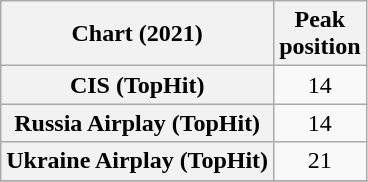<table class="wikitable sortable plainrowheaders" style="text-align:center">
<tr>
<th scope="col">Chart (2021)</th>
<th scope="col">Peak<br>position</th>
</tr>
<tr>
<th scope="row">CIS (TopHit)</th>
<td>14</td>
</tr>
<tr>
<th scope="row">Russia Airplay (TopHit)</th>
<td>14</td>
</tr>
<tr>
<th scope="row">Ukraine Airplay (TopHit)</th>
<td>21</td>
</tr>
<tr>
</tr>
</table>
